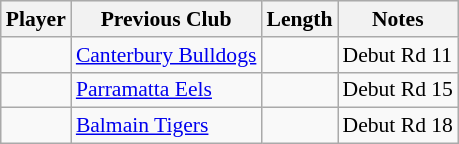<table class="wikitable" style="font-size:90%">
<tr bgcolor="#efefef">
<th>Player</th>
<th>Previous Club</th>
<th>Length</th>
<th>Notes</th>
</tr>
<tr>
<td align=left></td>
<td><a href='#'>Canterbury Bulldogs</a></td>
<td></td>
<td>Debut Rd 11</td>
</tr>
<tr>
<td align=left></td>
<td><a href='#'>Parramatta Eels</a></td>
<td></td>
<td>Debut Rd 15</td>
</tr>
<tr>
<td align=left></td>
<td><a href='#'>Balmain Tigers</a></td>
<td></td>
<td>Debut Rd 18</td>
</tr>
</table>
